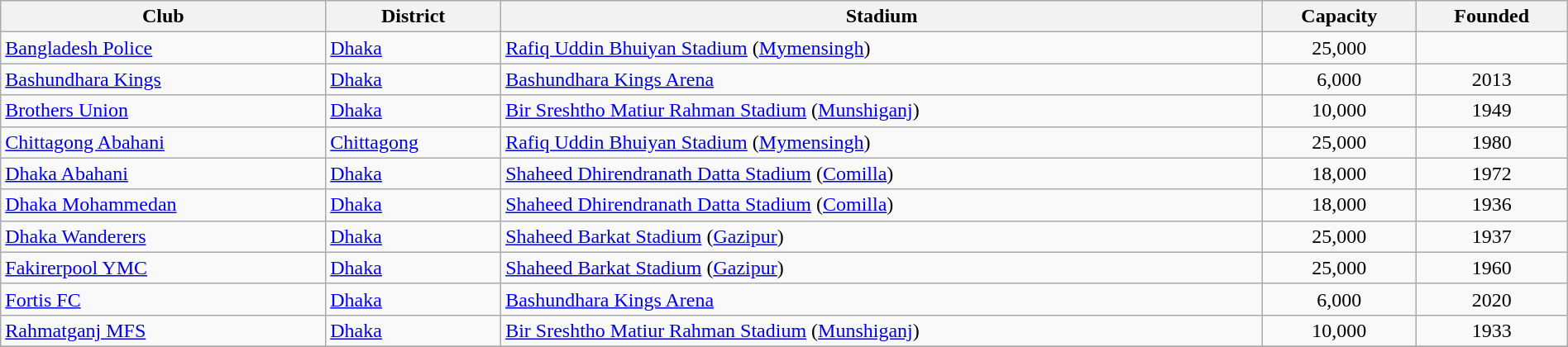<table class="wikitable sortable" style="width:100%; text-align:left">
<tr>
<th>Club</th>
<th>District</th>
<th>Stadium</th>
<th>Capacity</th>
<th>Founded</th>
</tr>
<tr>
<td><a href='#'>Bangladesh Police</a></td>
<td><a href='#'>Dhaka</a></td>
<td><a href='#'>Rafiq Uddin Bhuiyan Stadium</a> (<a href='#'>Mymensingh</a>)</td>
<td align="center">25,000</td>
<td align="center"></td>
</tr>
<tr>
<td><a href='#'>Bashundhara Kings</a></td>
<td><a href='#'>Dhaka</a></td>
<td><a href='#'>Bashundhara Kings Arena</a></td>
<td align="center">6,000</td>
<td align="center">2013</td>
</tr>
<tr>
<td><a href='#'>Brothers Union</a></td>
<td><a href='#'>Dhaka</a></td>
<td><a href='#'>Bir Sreshtho Matiur Rahman Stadium</a> (<a href='#'>Munshiganj</a>)</td>
<td align="center">10,000</td>
<td align="center">1949</td>
</tr>
<tr>
<td><a href='#'>Chittagong Abahani</a></td>
<td><a href='#'>Chittagong</a></td>
<td><a href='#'>Rafiq Uddin Bhuiyan Stadium</a> (<a href='#'>Mymensingh</a>)</td>
<td align="center">25,000</td>
<td align="center">1980</td>
</tr>
<tr>
<td><a href='#'>Dhaka Abahani</a></td>
<td><a href='#'>Dhaka</a></td>
<td><a href='#'>Shaheed Dhirendranath Datta Stadium</a> (<a href='#'>Comilla</a>)</td>
<td align="center">18,000</td>
<td align="center">1972</td>
</tr>
<tr>
<td><a href='#'>Dhaka Mohammedan</a></td>
<td><a href='#'>Dhaka</a></td>
<td><a href='#'>Shaheed Dhirendranath Datta Stadium</a> (<a href='#'>Comilla</a>)</td>
<td align="center">18,000</td>
<td align="center">1936</td>
</tr>
<tr>
<td><a href='#'>Dhaka Wanderers</a></td>
<td><a href='#'>Dhaka</a></td>
<td><a href='#'>Shaheed Barkat Stadium</a> (<a href='#'>Gazipur</a>)</td>
<td align="center">25,000</td>
<td align="center">1937</td>
</tr>
<tr>
<td><a href='#'>Fakirerpool YMC</a></td>
<td><a href='#'>Dhaka</a></td>
<td><a href='#'>Shaheed Barkat Stadium</a> (<a href='#'>Gazipur</a>)</td>
<td align="center">25,000</td>
<td align="center">1960</td>
</tr>
<tr>
<td><a href='#'>Fortis FC</a></td>
<td><a href='#'>Dhaka</a></td>
<td><a href='#'>Bashundhara Kings Arena</a></td>
<td align="center">6,000</td>
<td align="center">2020</td>
</tr>
<tr>
<td><a href='#'>Rahmatganj MFS</a></td>
<td><a href='#'>Dhaka</a></td>
<td><a href='#'>Bir Sreshtho Matiur Rahman Stadium</a> (<a href='#'>Munshiganj</a>)</td>
<td align="center">10,000</td>
<td align="center">1933</td>
</tr>
<tr>
</tr>
</table>
